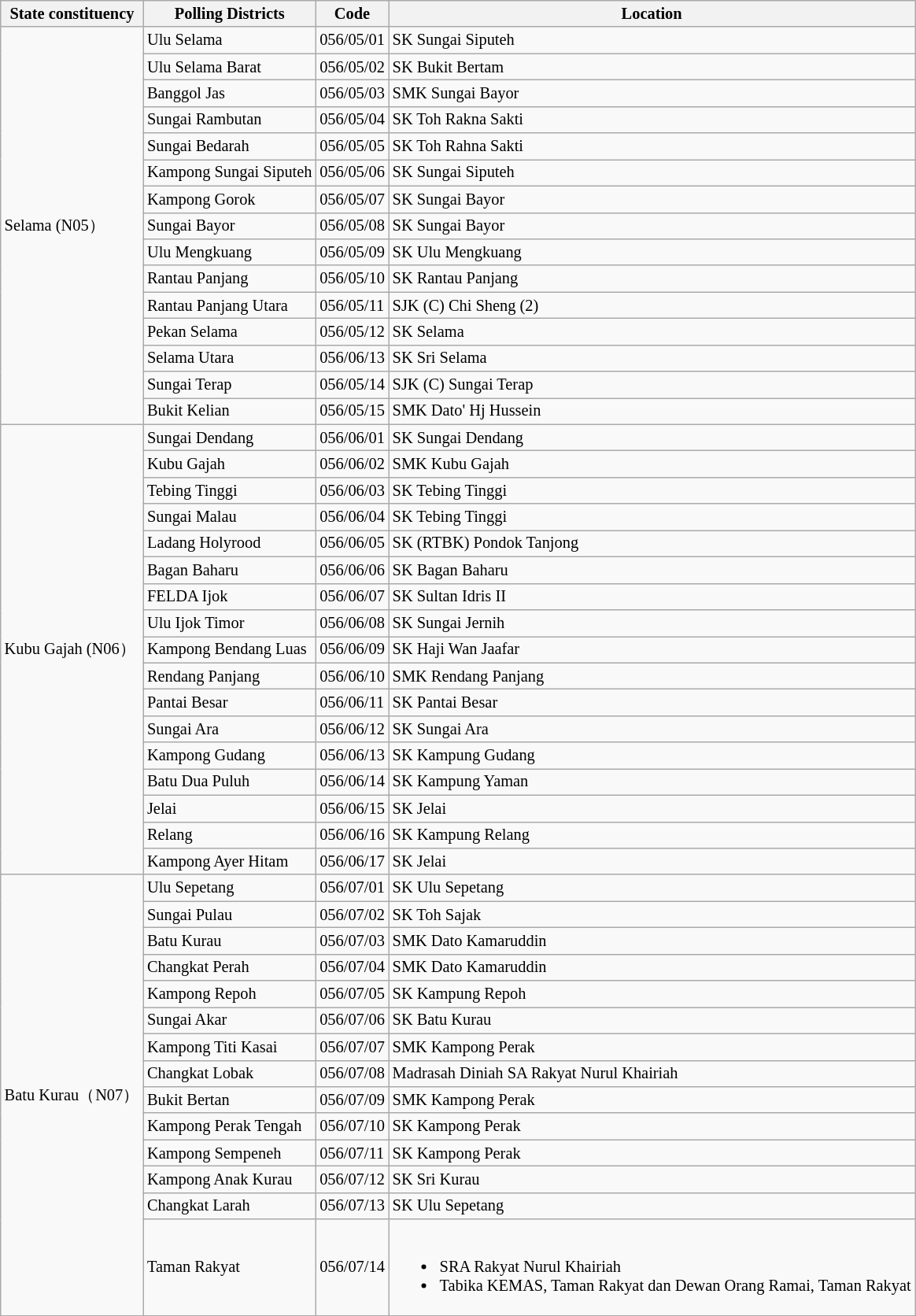<table class="wikitable sortable mw-collapsible" style="white-space:nowrap;font-size:85%">
<tr>
<th>State constituency</th>
<th>Polling Districts</th>
<th>Code</th>
<th>Location</th>
</tr>
<tr>
<td rowspan="15">Selama (N05）</td>
<td>Ulu Selama</td>
<td>056/05/01</td>
<td>SK Sungai Siputeh</td>
</tr>
<tr>
<td>Ulu Selama Barat</td>
<td>056/05/02</td>
<td>SK Bukit Bertam</td>
</tr>
<tr>
<td>Banggol Jas</td>
<td>056/05/03</td>
<td>SMK Sungai Bayor</td>
</tr>
<tr>
<td>Sungai Rambutan</td>
<td>056/05/04</td>
<td>SK Toh Rakna Sakti</td>
</tr>
<tr>
<td>Sungai Bedarah</td>
<td>056/05/05</td>
<td>SK Toh Rahna Sakti</td>
</tr>
<tr>
<td>Kampong Sungai Siputeh</td>
<td>056/05/06</td>
<td>SK Sungai Siputeh</td>
</tr>
<tr>
<td>Kampong Gorok</td>
<td>056/05/07</td>
<td>SK Sungai Bayor</td>
</tr>
<tr>
<td>Sungai Bayor</td>
<td>056/05/08</td>
<td>SK Sungai Bayor</td>
</tr>
<tr>
<td>Ulu Mengkuang</td>
<td>056/05/09</td>
<td>SK Ulu Mengkuang</td>
</tr>
<tr>
<td>Rantau Panjang</td>
<td>056/05/10</td>
<td>SK Rantau Panjang</td>
</tr>
<tr>
<td>Rantau Panjang Utara</td>
<td>056/05/11</td>
<td>SJK (C) Chi Sheng (2)</td>
</tr>
<tr>
<td>Pekan Selama</td>
<td>056/05/12</td>
<td>SK Selama</td>
</tr>
<tr>
<td>Selama Utara</td>
<td>056/06/13</td>
<td>SK Sri Selama</td>
</tr>
<tr>
<td>Sungai Terap</td>
<td>056/05/14</td>
<td>SJK (C) Sungai Terap</td>
</tr>
<tr>
<td>Bukit Kelian</td>
<td>056/05/15</td>
<td>SMK Dato' Hj Hussein</td>
</tr>
<tr>
<td rowspan="17">Kubu Gajah (N06）</td>
<td>Sungai Dendang</td>
<td>056/06/01</td>
<td>SK Sungai Dendang</td>
</tr>
<tr>
<td>Kubu Gajah</td>
<td>056/06/02</td>
<td>SMK Kubu Gajah</td>
</tr>
<tr>
<td>Tebing Tinggi</td>
<td>056/06/03</td>
<td>SK Tebing Tinggi</td>
</tr>
<tr>
<td>Sungai Malau</td>
<td>056/06/04</td>
<td>SK Tebing Tinggi</td>
</tr>
<tr>
<td>Ladang Holyrood</td>
<td>056/06/05</td>
<td>SK (RTBK) Pondok Tanjong</td>
</tr>
<tr>
<td>Bagan Baharu</td>
<td>056/06/06</td>
<td>SK Bagan Baharu</td>
</tr>
<tr>
<td>FELDA Ijok</td>
<td>056/06/07</td>
<td>SK Sultan Idris II</td>
</tr>
<tr>
<td>Ulu Ijok Timor</td>
<td>056/06/08</td>
<td>SK Sungai Jernih</td>
</tr>
<tr>
<td>Kampong Bendang Luas</td>
<td>056/06/09</td>
<td>SK Haji Wan Jaafar</td>
</tr>
<tr>
<td>Rendang Panjang</td>
<td>056/06/10</td>
<td>SMK Rendang Panjang</td>
</tr>
<tr>
<td>Pantai Besar</td>
<td>056/06/11</td>
<td>SK Pantai Besar</td>
</tr>
<tr>
<td>Sungai Ara</td>
<td>056/06/12</td>
<td>SK Sungai Ara</td>
</tr>
<tr>
<td>Kampong Gudang</td>
<td>056/06/13</td>
<td>SK Kampung Gudang</td>
</tr>
<tr>
<td>Batu Dua Puluh</td>
<td>056/06/14</td>
<td>SK Kampung Yaman</td>
</tr>
<tr>
<td>Jelai</td>
<td>056/06/15</td>
<td>SK Jelai</td>
</tr>
<tr>
<td>Relang</td>
<td>056/06/16</td>
<td>SK Kampung Relang</td>
</tr>
<tr>
<td>Kampong Ayer Hitam</td>
<td>056/06/17</td>
<td>SK Jelai</td>
</tr>
<tr>
<td rowspan="14">Batu Kurau（N07）</td>
<td>Ulu Sepetang</td>
<td>056/07/01</td>
<td>SK Ulu Sepetang</td>
</tr>
<tr>
<td>Sungai Pulau</td>
<td>056/07/02</td>
<td>SK Toh Sajak</td>
</tr>
<tr>
<td>Batu Kurau</td>
<td>056/07/03</td>
<td>SMK Dato Kamaruddin</td>
</tr>
<tr>
<td>Changkat Perah</td>
<td>056/07/04</td>
<td>SMK Dato Kamaruddin</td>
</tr>
<tr>
<td>Kampong Repoh</td>
<td>056/07/05</td>
<td>SK Kampung Repoh</td>
</tr>
<tr>
<td>Sungai Akar</td>
<td>056/07/06</td>
<td>SK Batu Kurau</td>
</tr>
<tr>
<td>Kampong Titi Kasai</td>
<td>056/07/07</td>
<td>SMK Kampong Perak</td>
</tr>
<tr>
<td>Changkat Lobak</td>
<td>056/07/08</td>
<td>Madrasah Diniah SA Rakyat Nurul Khairiah</td>
</tr>
<tr>
<td>Bukit Bertan</td>
<td>056/07/09</td>
<td>SMK Kampong Perak</td>
</tr>
<tr>
<td>Kampong Perak Tengah</td>
<td>056/07/10</td>
<td>SK Kampong Perak</td>
</tr>
<tr>
<td>Kampong Sempeneh</td>
<td>056/07/11</td>
<td>SK Kampong Perak</td>
</tr>
<tr>
<td>Kampong Anak Kurau</td>
<td>056/07/12</td>
<td>SK Sri Kurau</td>
</tr>
<tr>
<td>Changkat Larah</td>
<td>056/07/13</td>
<td>SK Ulu Sepetang</td>
</tr>
<tr>
<td>Taman Rakyat</td>
<td>056/07/14</td>
<td><br><ul><li>SRA Rakyat Nurul Khairiah</li><li>Tabika KEMAS, Taman Rakyat dan Dewan Orang Ramai, Taman Rakyat</li></ul></td>
</tr>
</table>
